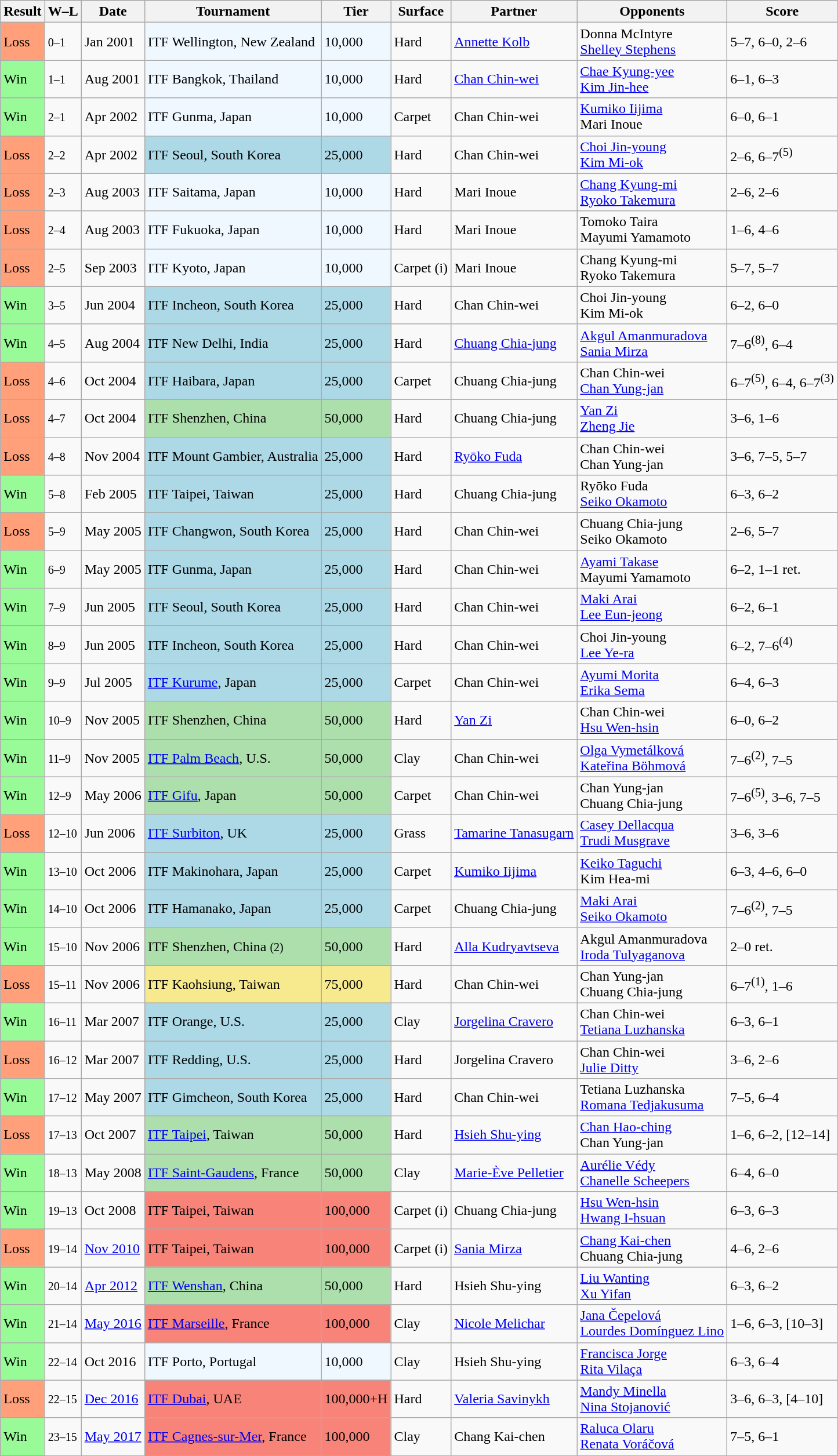<table class="sortable wikitable nowrap">
<tr>
<th>Result</th>
<th class=unsortable>W–L</th>
<th>Date</th>
<th>Tournament</th>
<th>Tier</th>
<th>Surface</th>
<th>Partner</th>
<th>Opponents</th>
<th class=unsortable>Score</th>
</tr>
<tr>
<td bgcolor=FFA07A>Loss</td>
<td><small>0–1</small></td>
<td>Jan 2001</td>
<td style=background:#f0f8ff>ITF Wellington, New Zealand</td>
<td style=background:#f0f8ff>10,000</td>
<td>Hard</td>
<td> <a href='#'>Annette Kolb</a></td>
<td> Donna McIntyre <br>  <a href='#'>Shelley Stephens</a></td>
<td>5–7, 6–0, 2–6</td>
</tr>
<tr>
<td style=background:#98fb98>Win</td>
<td><small>1–1</small></td>
<td>Aug 2001</td>
<td style=background:#f0f8ff>ITF Bangkok, Thailand</td>
<td style=background:#f0f8ff>10,000</td>
<td>Hard</td>
<td> <a href='#'>Chan Chin-wei</a></td>
<td> <a href='#'>Chae Kyung-yee</a> <br>  <a href='#'>Kim Jin-hee</a></td>
<td>6–1, 6–3</td>
</tr>
<tr>
<td style=background:#98fb98>Win</td>
<td><small>2–1</small></td>
<td>Apr 2002</td>
<td style=background:#f0f8ff>ITF Gunma, Japan</td>
<td style=background:#f0f8ff>10,000</td>
<td>Carpet</td>
<td> Chan Chin-wei</td>
<td> <a href='#'>Kumiko Iijima</a> <br>  Mari Inoue</td>
<td>6–0, 6–1</td>
</tr>
<tr>
<td bgcolor=FFA07A>Loss</td>
<td><small>2–2</small></td>
<td>Apr 2002</td>
<td style=background:lightblue>ITF Seoul, South Korea</td>
<td style=background:lightblue>25,000</td>
<td>Hard</td>
<td> Chan Chin-wei</td>
<td> <a href='#'>Choi Jin-young</a> <br>  <a href='#'>Kim Mi-ok</a></td>
<td>2–6, 6–7<sup>(5)</sup></td>
</tr>
<tr>
<td bgcolor=FFA07A>Loss</td>
<td><small>2–3</small></td>
<td>Aug 2003</td>
<td style=background:#f0f8ff>ITF Saitama, Japan</td>
<td style=background:#f0f8ff>10,000</td>
<td>Hard</td>
<td> Mari Inoue</td>
<td> <a href='#'>Chang Kyung-mi</a> <br>  <a href='#'>Ryoko Takemura</a></td>
<td>2–6, 2–6</td>
</tr>
<tr>
<td bgcolor=FFA07A>Loss</td>
<td><small>2–4</small></td>
<td>Aug 2003</td>
<td style=background:#f0f8ff>ITF Fukuoka, Japan</td>
<td style=background:#f0f8ff>10,000</td>
<td>Hard</td>
<td> Mari Inoue</td>
<td> Tomoko Taira <br>  Mayumi Yamamoto</td>
<td>1–6, 4–6</td>
</tr>
<tr>
<td bgcolor=FFA07A>Loss</td>
<td><small>2–5</small></td>
<td>Sep 2003</td>
<td style=background:#f0f8ff>ITF Kyoto, Japan</td>
<td style=background:#f0f8ff>10,000</td>
<td>Carpet (i)</td>
<td> Mari Inoue</td>
<td> Chang Kyung-mi <br>  Ryoko Takemura</td>
<td>5–7, 5–7</td>
</tr>
<tr>
<td style=background:#98fb98>Win</td>
<td><small>3–5</small></td>
<td>Jun 2004</td>
<td style=background:lightblue>ITF Incheon, South Korea</td>
<td style=background:lightblue>25,000</td>
<td>Hard</td>
<td> Chan Chin-wei</td>
<td> Choi Jin-young <br>  Kim Mi-ok</td>
<td>6–2, 6–0</td>
</tr>
<tr>
<td style=background:#98fb98>Win</td>
<td><small>4–5</small></td>
<td>Aug 2004</td>
<td style=background:lightblue>ITF New Delhi, India</td>
<td style=background:lightblue>25,000</td>
<td>Hard</td>
<td> <a href='#'>Chuang Chia-jung</a></td>
<td> <a href='#'>Akgul Amanmuradova</a> <br>  <a href='#'>Sania Mirza</a></td>
<td>7–6<sup>(8)</sup>, 6–4</td>
</tr>
<tr>
<td bgcolor=FFA07A>Loss</td>
<td><small>4–6</small></td>
<td>Oct 2004</td>
<td style=background:lightblue>ITF Haibara, Japan</td>
<td style=background:lightblue>25,000</td>
<td>Carpet</td>
<td> Chuang Chia-jung</td>
<td> Chan Chin-wei <br>  <a href='#'>Chan Yung-jan</a></td>
<td>6–7<sup>(5)</sup>, 6–4, 6–7<sup>(3)</sup></td>
</tr>
<tr>
<td bgcolor=FFA07A>Loss</td>
<td><small>4–7</small></td>
<td>Oct 2004</td>
<td style=background:#addfad>ITF Shenzhen, China</td>
<td style=background:#addfad>50,000</td>
<td>Hard</td>
<td> Chuang Chia-jung</td>
<td> <a href='#'>Yan Zi</a> <br>  <a href='#'>Zheng Jie</a></td>
<td>3–6, 1–6</td>
</tr>
<tr>
<td bgcolor=FFA07A>Loss</td>
<td><small>4–8</small></td>
<td>Nov 2004</td>
<td style=background:lightblue>ITF Mount Gambier, Australia</td>
<td style=background:lightblue>25,000</td>
<td>Hard</td>
<td> <a href='#'>Ryōko Fuda</a></td>
<td> Chan Chin-wei <br>  Chan Yung-jan</td>
<td>3–6, 7–5, 5–7</td>
</tr>
<tr>
<td style=background:#98fb98>Win</td>
<td><small>5–8</small></td>
<td>Feb 2005</td>
<td style=background:lightblue>ITF Taipei, Taiwan</td>
<td style=background:lightblue>25,000</td>
<td>Hard</td>
<td> Chuang Chia-jung</td>
<td> Ryōko Fuda <br>  <a href='#'>Seiko Okamoto</a></td>
<td>6–3, 6–2</td>
</tr>
<tr>
<td bgcolor=FFA07A>Loss</td>
<td><small>5–9</small></td>
<td>May 2005</td>
<td style=background:lightblue>ITF Changwon, South Korea</td>
<td style=background:lightblue>25,000</td>
<td>Hard</td>
<td> Chan Chin-wei</td>
<td> Chuang Chia-jung <br>  Seiko Okamoto</td>
<td>2–6, 5–7</td>
</tr>
<tr>
<td style=background:#98fb98>Win</td>
<td><small>6–9</small></td>
<td>May 2005</td>
<td style=background:lightblue>ITF Gunma, Japan</td>
<td style=background:lightblue>25,000</td>
<td>Hard</td>
<td> Chan Chin-wei</td>
<td> <a href='#'>Ayami Takase</a> <br>  Mayumi Yamamoto</td>
<td>6–2, 1–1 ret.</td>
</tr>
<tr>
<td style=background:#98fb98>Win</td>
<td><small>7–9</small></td>
<td>Jun 2005</td>
<td style=background:lightblue>ITF Seoul, South Korea</td>
<td style=background:lightblue>25,000</td>
<td>Hard</td>
<td> Chan Chin-wei</td>
<td> <a href='#'>Maki Arai</a> <br>  <a href='#'>Lee Eun-jeong</a></td>
<td>6–2, 6–1</td>
</tr>
<tr>
<td style=background:#98fb98>Win</td>
<td><small>8–9</small></td>
<td>Jun 2005</td>
<td style=background:lightblue>ITF Incheon, South Korea</td>
<td style=background:lightblue>25,000</td>
<td>Hard</td>
<td> Chan Chin-wei</td>
<td> Choi Jin-young <br>  <a href='#'>Lee Ye-ra</a></td>
<td>6–2, 7–6<sup>(4)</sup></td>
</tr>
<tr>
<td style=background:#98fb98>Win</td>
<td><small>9–9</small></td>
<td>Jul 2005</td>
<td style=background:lightblue><a href='#'>ITF Kurume</a>, Japan</td>
<td style=background:lightblue>25,000</td>
<td>Carpet</td>
<td> Chan Chin-wei</td>
<td> <a href='#'>Ayumi Morita</a> <br>  <a href='#'>Erika Sema</a></td>
<td>6–4, 6–3</td>
</tr>
<tr>
<td style=background:#98fb98>Win</td>
<td><small>10–9</small></td>
<td>Nov 2005</td>
<td style=background:#addfad>ITF Shenzhen, China</td>
<td style=background:#addfad>50,000</td>
<td>Hard</td>
<td> <a href='#'>Yan Zi</a></td>
<td> Chan Chin-wei <br>  <a href='#'>Hsu Wen-hsin</a></td>
<td>6–0, 6–2</td>
</tr>
<tr>
<td style=background:#98fb98>Win</td>
<td><small>11–9</small></td>
<td>Nov 2005</td>
<td style=background:#addfad><a href='#'>ITF Palm Beach</a>, U.S.</td>
<td style=background:#addfad>50,000</td>
<td>Clay</td>
<td> Chan Chin-wei</td>
<td> <a href='#'>Olga Vymetálková</a> <br>  <a href='#'>Kateřina Böhmová</a></td>
<td>7–6<sup>(2)</sup>, 7–5</td>
</tr>
<tr>
<td style=background:#98fb98>Win</td>
<td><small>12–9</small></td>
<td>May 2006</td>
<td style=background:#addfad><a href='#'>ITF Gifu</a>, Japan</td>
<td style=background:#addfad>50,000</td>
<td>Carpet</td>
<td> Chan Chin-wei</td>
<td> Chan Yung-jan <br>  Chuang Chia-jung</td>
<td>7–6<sup>(5)</sup>, 3–6, 7–5</td>
</tr>
<tr>
<td bgcolor=FFA07A>Loss</td>
<td><small>12–10</small></td>
<td>Jun 2006</td>
<td style=background:lightblue><a href='#'>ITF Surbiton</a>, UK</td>
<td style=background:lightblue>25,000</td>
<td>Grass</td>
<td> <a href='#'>Tamarine Tanasugarn</a></td>
<td> <a href='#'>Casey Dellacqua</a> <br>  <a href='#'>Trudi Musgrave</a></td>
<td>3–6, 3–6</td>
</tr>
<tr>
<td bgcolor=98FB98>Win</td>
<td><small>13–10</small></td>
<td>Oct 2006</td>
<td style=background:lightblue>ITF Makinohara, Japan</td>
<td style=background:lightblue>25,000</td>
<td>Carpet</td>
<td> <a href='#'>Kumiko Iijima</a></td>
<td> <a href='#'>Keiko Taguchi</a> <br>  Kim Hea-mi</td>
<td>6–3, 4–6, 6–0</td>
</tr>
<tr>
<td bgcolor=98FB98>Win</td>
<td><small>14–10</small></td>
<td>Oct 2006</td>
<td style=background:lightblue>ITF Hamanako, Japan</td>
<td style=background:lightblue>25,000</td>
<td>Carpet</td>
<td> Chuang Chia-jung</td>
<td> <a href='#'>Maki Arai</a> <br>  <a href='#'>Seiko Okamoto</a></td>
<td>7–6<sup>(2)</sup>, 7–5</td>
</tr>
<tr>
<td style=background:#98fb98>Win</td>
<td><small>15–10</small></td>
<td>Nov 2006</td>
<td style=background:#addfad>ITF Shenzhen, China <small>(2)</small></td>
<td style=background:#addfad>50,000</td>
<td>Hard</td>
<td> <a href='#'>Alla Kudryavtseva</a></td>
<td> Akgul Amanmuradova <br>  <a href='#'>Iroda Tulyaganova</a></td>
<td>2–0 ret.</td>
</tr>
<tr>
<td bgcolor=FFA07A>Loss</td>
<td><small>15–11</small></td>
<td>Nov 2006</td>
<td style=background:#f7e98e>ITF Kaohsiung, Taiwan</td>
<td style=background:#f7e98e>75,000</td>
<td>Hard</td>
<td> Chan Chin-wei</td>
<td> Chan Yung-jan <br>  Chuang Chia-jung</td>
<td>6–7<sup>(1)</sup>, 1–6</td>
</tr>
<tr>
<td bgcolor=98FB98>Win</td>
<td><small>16–11</small></td>
<td>Mar 2007</td>
<td style=background:lightblue>ITF Orange, U.S.</td>
<td style=background:lightblue>25,000</td>
<td>Clay</td>
<td> <a href='#'>Jorgelina Cravero</a></td>
<td> Chan Chin-wei <br>  <a href='#'>Tetiana Luzhanska</a></td>
<td>6–3, 6–1</td>
</tr>
<tr>
<td bgcolor=FFA07A>Loss</td>
<td><small>16–12</small></td>
<td>Mar 2007</td>
<td style=background:lightblue>ITF Redding, U.S.</td>
<td style=background:lightblue>25,000</td>
<td>Hard</td>
<td> Jorgelina Cravero</td>
<td> Chan Chin-wei <br>  <a href='#'>Julie Ditty</a></td>
<td>3–6, 2–6</td>
</tr>
<tr>
<td bgcolor=98FB98>Win</td>
<td><small>17–12</small></td>
<td>May 2007</td>
<td style=background:lightblue>ITF Gimcheon, South Korea</td>
<td style=background:lightblue>25,000</td>
<td>Hard</td>
<td> Chan Chin-wei</td>
<td> Tetiana Luzhanska <br>  <a href='#'>Romana Tedjakusuma</a></td>
<td>7–5, 6–4</td>
</tr>
<tr>
<td bgcolor=FFA07A>Loss</td>
<td><small>17–13</small></td>
<td>Oct 2007</td>
<td style=background:#addfad><a href='#'>ITF Taipei</a>, Taiwan</td>
<td style=background:#addfad>50,000</td>
<td>Hard</td>
<td> <a href='#'>Hsieh Shu-ying</a></td>
<td> <a href='#'>Chan Hao-ching</a> <br>  Chan Yung-jan</td>
<td>1–6, 6–2, [12–14]</td>
</tr>
<tr>
<td style=background:#98fb98>Win</td>
<td><small>18–13</small></td>
<td>May 2008</td>
<td style=background:#addfad><a href='#'>ITF Saint-Gaudens</a>, France</td>
<td style=background:#addfad>50,000</td>
<td>Clay</td>
<td> <a href='#'>Marie-Ève Pelletier</a></td>
<td> <a href='#'>Aurélie Védy</a> <br>  <a href='#'>Chanelle Scheepers</a></td>
<td>6–4, 6–0</td>
</tr>
<tr>
<td style=background:#98fb98>Win</td>
<td><small>19–13</small></td>
<td>Oct 2008</td>
<td style=background:#f88379>ITF Taipei, Taiwan</td>
<td style=background:#f88379>100,000</td>
<td>Carpet (i)</td>
<td> Chuang Chia-jung</td>
<td> <a href='#'>Hsu Wen-hsin</a> <br>  <a href='#'>Hwang I-hsuan</a></td>
<td>6–3, 6–3</td>
</tr>
<tr>
<td bgcolor=FFA07A>Loss</td>
<td><small>19–14</small></td>
<td><a href='#'>Nov 2010</a></td>
<td style=background:#f88379>ITF Taipei, Taiwan</td>
<td style=background:#f88379>100,000</td>
<td>Carpet (i)</td>
<td> <a href='#'>Sania Mirza</a></td>
<td> <a href='#'>Chang Kai-chen</a> <br>  Chuang Chia-jung</td>
<td>4–6, 2–6</td>
</tr>
<tr>
<td style=background:#98fb98>Win</td>
<td><small>20–14</small></td>
<td><a href='#'>Apr 2012</a></td>
<td style=background:#addfad><a href='#'>ITF Wenshan</a>, China</td>
<td style=background:#addfad>50,000</td>
<td>Hard</td>
<td> Hsieh Shu-ying</td>
<td> <a href='#'>Liu Wanting</a> <br>  <a href='#'>Xu Yifan</a></td>
<td>6–3, 6–2</td>
</tr>
<tr>
<td style=background:#98fb98>Win</td>
<td><small>21–14</small></td>
<td><a href='#'>May 2016</a></td>
<td style=background:#f88379><a href='#'>ITF Marseille</a>, France</td>
<td style=background:#f88379>100,000</td>
<td>Clay</td>
<td> <a href='#'>Nicole Melichar</a></td>
<td> <a href='#'>Jana Čepelová</a> <br>  <a href='#'>Lourdes Domínguez Lino</a></td>
<td>1–6, 6–3, [10–3]</td>
</tr>
<tr>
<td style=background:#98fb98>Win</td>
<td><small>22–14</small></td>
<td>Oct 2016</td>
<td style=background:#f0f8ff>ITF Porto, Portugal</td>
<td style=background:#f0f8ff>10,000</td>
<td>Clay</td>
<td> Hsieh Shu-ying</td>
<td> <a href='#'>Francisca Jorge</a> <br>  <a href='#'>Rita Vilaça</a></td>
<td>6–3, 6–4</td>
</tr>
<tr>
<td bgcolor=FFA07A>Loss</td>
<td><small>22–15</small></td>
<td><a href='#'>Dec 2016</a></td>
<td style=background:#f88379><a href='#'>ITF Dubai</a>, UAE</td>
<td style=background:#f88379>100,000+H</td>
<td>Hard</td>
<td> <a href='#'>Valeria Savinykh</a></td>
<td> <a href='#'>Mandy Minella</a> <br>  <a href='#'>Nina Stojanović</a></td>
<td>3–6, 6–3, [4–10]</td>
</tr>
<tr>
<td style=background:#98fb98>Win</td>
<td><small>23–15</small></td>
<td><a href='#'>May 2017</a></td>
<td style=background:#f88379><a href='#'>ITF Cagnes-sur-Mer</a>, France</td>
<td style=background:#f88379>100,000</td>
<td>Clay</td>
<td> Chang Kai-chen</td>
<td> <a href='#'>Raluca Olaru</a> <br>  <a href='#'>Renata Voráčová</a></td>
<td>7–5, 6–1</td>
</tr>
</table>
